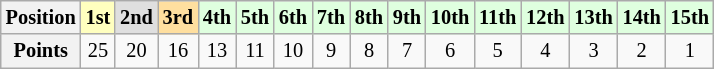<table class="wikitable" style="font-size:85%; text-align:center">
<tr>
<th>Position</th>
<td style="background:#ffffbf;"><strong>1st</strong></td>
<td style="background:#dfdfdf;"><strong>2nd</strong></td>
<td style="background:#ffdf9f;"><strong>3rd</strong></td>
<td style="background:#dfffdf;"><strong>4th</strong></td>
<td style="background:#dfffdf;"><strong>5th</strong></td>
<td style="background:#dfffdf;"><strong>6th</strong></td>
<td style="background:#dfffdf;"><strong>7th</strong></td>
<td style="background:#dfffdf;"><strong>8th</strong></td>
<td style="background:#dfffdf;"><strong>9th</strong></td>
<td style="background:#dfffdf;"><strong>10th</strong></td>
<td style="background:#dfffdf;"><strong>11th</strong></td>
<td style="background:#dfffdf;"><strong>12th</strong></td>
<td style="background:#dfffdf;"><strong>13th</strong></td>
<td style="background:#dfffdf;"><strong>14th</strong></td>
<td style="background:#dfffdf;"><strong>15th</strong></td>
</tr>
<tr>
<th>Points</th>
<td>25</td>
<td>20</td>
<td>16</td>
<td>13</td>
<td>11</td>
<td>10</td>
<td>9</td>
<td>8</td>
<td>7</td>
<td>6</td>
<td>5</td>
<td>4</td>
<td>3</td>
<td>2</td>
<td>1</td>
</tr>
</table>
